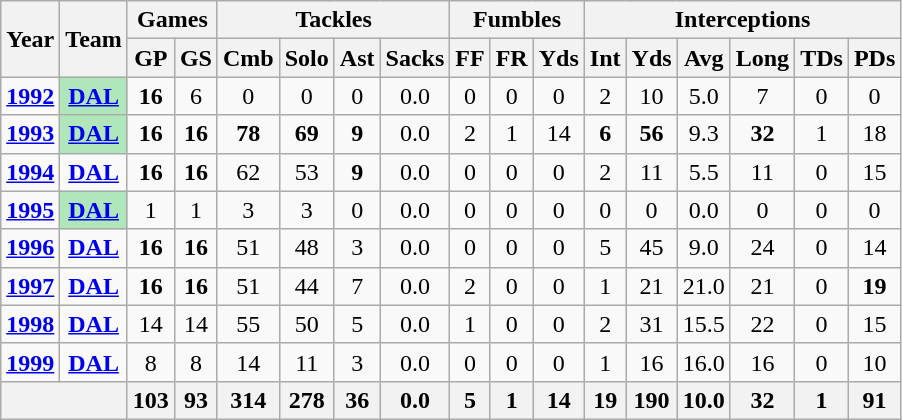<table class="wikitable" style="text-align:center;">
<tr>
<th rowspan="2">Year</th>
<th rowspan="2">Team</th>
<th colspan="2">Games</th>
<th colspan="4">Tackles</th>
<th colspan="3">Fumbles</th>
<th colspan="6">Interceptions</th>
</tr>
<tr>
<th>GP</th>
<th>GS</th>
<th>Cmb</th>
<th>Solo</th>
<th>Ast</th>
<th>Sacks</th>
<th>FF</th>
<th>FR</th>
<th>Yds</th>
<th>Int</th>
<th>Yds</th>
<th>Avg</th>
<th>Long</th>
<th>TDs</th>
<th>PDs</th>
</tr>
<tr>
<td><a href='#'><strong>1992</strong></a></td>
<td ! style="background:#afe6ba;"><a href='#'><strong>DAL</strong></a></td>
<td><strong>16</strong></td>
<td>6</td>
<td>0</td>
<td>0</td>
<td>0</td>
<td>0.0</td>
<td>0</td>
<td>0</td>
<td>0</td>
<td>2</td>
<td>10</td>
<td>5.0</td>
<td>7</td>
<td>0</td>
<td>0</td>
</tr>
<tr>
<td><a href='#'><strong>1993</strong></a></td>
<td ! style="background:#afe6ba;"><a href='#'><strong>DAL</strong></a></td>
<td><strong>16</strong></td>
<td><strong>16</strong></td>
<td><strong>78</strong></td>
<td><strong>69</strong></td>
<td><strong>9</strong></td>
<td>0.0</td>
<td>2</td>
<td>1</td>
<td>14</td>
<td><strong>6</strong></td>
<td><strong>56</strong></td>
<td>9.3</td>
<td><strong>32</strong></td>
<td>1</td>
<td>18</td>
</tr>
<tr>
<td><a href='#'><strong>1994</strong></a></td>
<td><a href='#'><strong>DAL</strong></a></td>
<td><strong>16</strong></td>
<td><strong>16</strong></td>
<td>62</td>
<td>53</td>
<td><strong>9</strong></td>
<td>0.0</td>
<td>0</td>
<td>0</td>
<td>0</td>
<td>2</td>
<td>11</td>
<td>5.5</td>
<td>11</td>
<td>0</td>
<td>15</td>
</tr>
<tr>
<td><a href='#'><strong>1995</strong></a></td>
<td ! style="background:#afe6ba;"><a href='#'><strong>DAL</strong></a></td>
<td>1</td>
<td>1</td>
<td>3</td>
<td>3</td>
<td>0</td>
<td>0.0</td>
<td>0</td>
<td>0</td>
<td>0</td>
<td>0</td>
<td>0</td>
<td>0.0</td>
<td>0</td>
<td>0</td>
<td>0</td>
</tr>
<tr>
<td><a href='#'><strong>1996</strong></a></td>
<td><a href='#'><strong>DAL</strong></a></td>
<td><strong>16</strong></td>
<td><strong>16</strong></td>
<td>51</td>
<td>48</td>
<td>3</td>
<td>0.0</td>
<td>0</td>
<td>0</td>
<td>0</td>
<td>5</td>
<td>45</td>
<td>9.0</td>
<td>24</td>
<td>0</td>
<td>14</td>
</tr>
<tr>
<td><a href='#'><strong>1997</strong></a></td>
<td><a href='#'><strong>DAL</strong></a></td>
<td><strong>16</strong></td>
<td><strong>16</strong></td>
<td>51</td>
<td>44</td>
<td>7</td>
<td>0.0</td>
<td>2</td>
<td>0</td>
<td>0</td>
<td>1</td>
<td>21</td>
<td>21.0</td>
<td>21</td>
<td>0</td>
<td><strong>19</strong></td>
</tr>
<tr>
<td><a href='#'><strong>1998</strong></a></td>
<td><a href='#'><strong>DAL</strong></a></td>
<td>14</td>
<td>14</td>
<td>55</td>
<td>50</td>
<td>5</td>
<td>0.0</td>
<td>1</td>
<td>0</td>
<td>0</td>
<td>2</td>
<td>31</td>
<td>15.5</td>
<td>22</td>
<td>0</td>
<td>15</td>
</tr>
<tr>
<td><a href='#'><strong>1999</strong></a></td>
<td><a href='#'><strong>DAL</strong></a></td>
<td>8</td>
<td>8</td>
<td>14</td>
<td>11</td>
<td>3</td>
<td>0.0</td>
<td>0</td>
<td>0</td>
<td>0</td>
<td>1</td>
<td>16</td>
<td>16.0</td>
<td>16</td>
<td>0</td>
<td>10</td>
</tr>
<tr>
<th colspan=2><strong></strong></th>
<th><strong>103</strong></th>
<th><strong>93</strong></th>
<th><strong>314</strong></th>
<th><strong>278</strong></th>
<th><strong>36</strong></th>
<th><strong>0.0</strong></th>
<th><strong>5</strong></th>
<th><strong>1</strong></th>
<th><strong>14</strong></th>
<th><strong>19</strong></th>
<th><strong>190</strong></th>
<th><strong>10.0</strong></th>
<th><strong>32</strong></th>
<th><strong>1</strong></th>
<th><strong>91</strong></th>
</tr>
</table>
